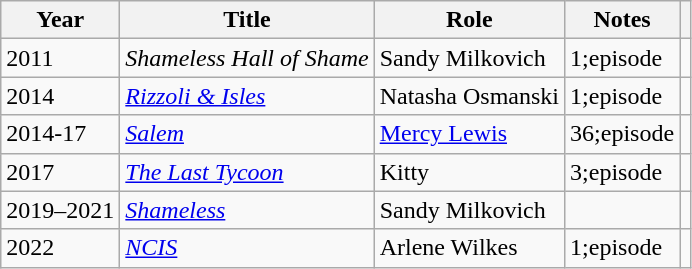<table class="wikitable">
<tr>
<th>Year</th>
<th>Title</th>
<th>Role</th>
<th class="unsortable">Notes</th>
<th class="unsortable"></th>
</tr>
<tr>
<td>2011</td>
<td><em>Shameless Hall of Shame</em></td>
<td>Sandy Milkovich</td>
<td>1;episode</td>
<td></td>
</tr>
<tr>
<td>2014</td>
<td><em><a href='#'>Rizzoli & Isles</a></em></td>
<td>Natasha Osmanski</td>
<td>1;episode</td>
<td></td>
</tr>
<tr>
<td>2014-17</td>
<td><em><a href='#'>Salem</a></em></td>
<td><a href='#'>Mercy Lewis</a></td>
<td>36;episode</td>
<td></td>
</tr>
<tr>
<td>2017</td>
<td><em><a href='#'>The Last Tycoon</a></em></td>
<td>Kitty</td>
<td>3;episode</td>
<td></td>
</tr>
<tr>
<td>2019–2021</td>
<td><em><a href='#'>Shameless</a></em></td>
<td>Sandy Milkovich</td>
<td></td>
<td></td>
</tr>
<tr>
<td>2022</td>
<td><em><a href='#'>NCIS</a></em></td>
<td>Arlene Wilkes</td>
<td>1;episode</td>
<td></td>
</tr>
</table>
